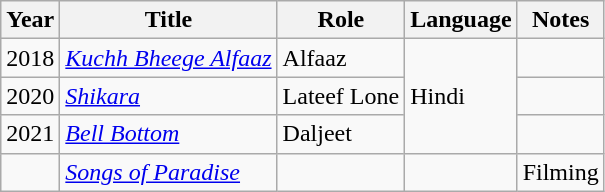<table class="wikitable sortable" style="text-align:left" cellpadding="1">
<tr>
<th scope="col">Year</th>
<th scope="col">Title</th>
<th scope="col">Role</th>
<th scope="col">Language</th>
<th scope="col">Notes</th>
</tr>
<tr>
<td>2018</td>
<td><em><a href='#'>Kuchh Bheege Alfaaz</a></em></td>
<td>Alfaaz</td>
<td rowspan="3">Hindi</td>
<td></td>
</tr>
<tr>
<td>2020</td>
<td><a href='#'><em>Shikara</em></a></td>
<td>Lateef Lone</td>
<td></td>
</tr>
<tr>
<td>2021</td>
<td><a href='#'><em>Bell Bottom</em></a></td>
<td>Daljeet</td>
<td></td>
</tr>
<tr>
<td></td>
<td {{Pending film><em><a href='#'>Songs of Paradise</a></em></td>
<td></td>
<td></td>
<td>Filming</td>
</tr>
</table>
